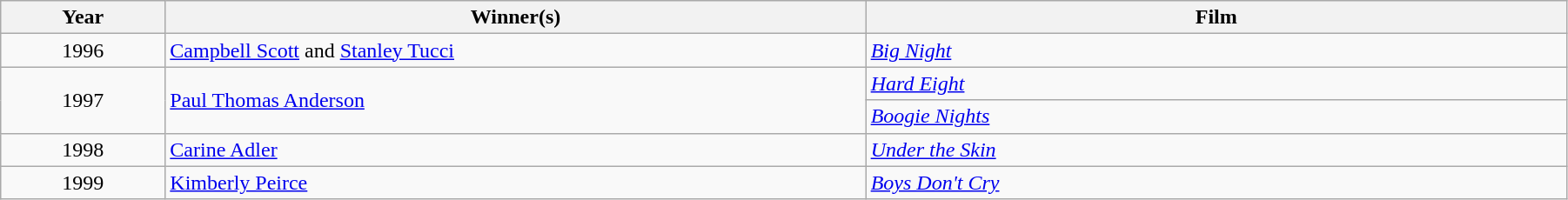<table class="wikitable" width="95%" cellpadding="5">
<tr>
<th width="100"><strong>Year</strong></th>
<th width="450"><strong>Winner(s)</strong></th>
<th width="450"><strong>Film</strong></th>
</tr>
<tr>
<td style="text-align:center;">1996</td>
<td><a href='#'>Campbell Scott</a> and <a href='#'>Stanley Tucci</a></td>
<td><em><a href='#'>Big Night</a></em></td>
</tr>
<tr>
<td rowspan="2" style="text-align:center;">1997</td>
<td rowspan="2"><a href='#'>Paul Thomas Anderson</a></td>
<td><em><a href='#'>Hard Eight</a></em></td>
</tr>
<tr>
<td><em><a href='#'>Boogie Nights</a></em></td>
</tr>
<tr>
<td style="text-align:center;">1998</td>
<td><a href='#'>Carine Adler</a></td>
<td><em><a href='#'>Under the Skin</a></em></td>
</tr>
<tr>
<td style="text-align:center;">1999</td>
<td><a href='#'>Kimberly Peirce</a></td>
<td><em><a href='#'>Boys Don't Cry</a></em></td>
</tr>
</table>
